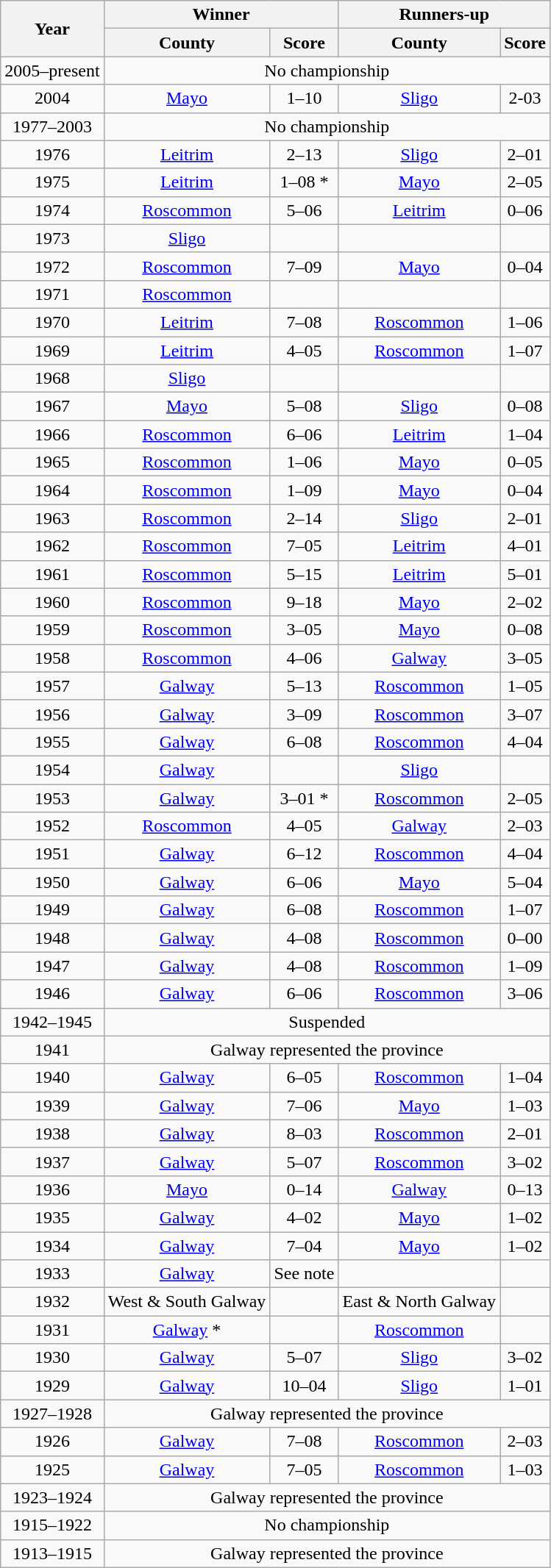<table class="wikitable sortable" style="text-align:center;">
<tr>
<th rowspan="2">Year</th>
<th colspan="2">Winner</th>
<th colspan="2">Runners-up</th>
</tr>
<tr>
<th>County</th>
<th>Score</th>
<th>County</th>
<th>Score</th>
</tr>
<tr>
<td>2005–present</td>
<td colspan="4">No championship</td>
</tr>
<tr>
<td>2004</td>
<td><a href='#'>Mayo</a></td>
<td>1–10</td>
<td><a href='#'>Sligo</a></td>
<td>2-03</td>
</tr>
<tr>
<td>1977–2003</td>
<td colspan="4">No championship</td>
</tr>
<tr>
<td>1976</td>
<td><a href='#'>Leitrim</a></td>
<td>2–13</td>
<td><a href='#'>Sligo</a></td>
<td>2–01</td>
</tr>
<tr>
<td>1975</td>
<td><a href='#'>Leitrim</a></td>
<td>1–08 *</td>
<td><a href='#'>Mayo</a></td>
<td>2–05</td>
</tr>
<tr>
<td>1974</td>
<td><a href='#'>Roscommon</a></td>
<td>5–06</td>
<td><a href='#'>Leitrim</a></td>
<td>0–06</td>
</tr>
<tr>
<td>1973</td>
<td><a href='#'>Sligo</a></td>
<td></td>
<td></td>
<td></td>
</tr>
<tr>
<td>1972</td>
<td><a href='#'>Roscommon</a></td>
<td>7–09</td>
<td><a href='#'>Mayo</a></td>
<td>0–04</td>
</tr>
<tr>
<td>1971</td>
<td><a href='#'>Roscommon</a></td>
<td></td>
<td></td>
<td></td>
</tr>
<tr>
<td>1970</td>
<td><a href='#'>Leitrim</a></td>
<td>7–08</td>
<td><a href='#'>Roscommon</a></td>
<td>1–06</td>
</tr>
<tr>
<td>1969</td>
<td><a href='#'>Leitrim</a></td>
<td>4–05</td>
<td><a href='#'>Roscommon</a></td>
<td>1–07</td>
</tr>
<tr>
<td>1968</td>
<td><a href='#'>Sligo</a></td>
<td></td>
<td></td>
<td></td>
</tr>
<tr>
<td>1967</td>
<td><a href='#'>Mayo</a></td>
<td>5–08</td>
<td><a href='#'>Sligo</a></td>
<td>0–08</td>
</tr>
<tr>
<td>1966</td>
<td><a href='#'>Roscommon</a></td>
<td>6–06</td>
<td><a href='#'>Leitrim</a></td>
<td>1–04</td>
</tr>
<tr>
<td>1965</td>
<td><a href='#'>Roscommon</a></td>
<td>1–06</td>
<td><a href='#'>Mayo</a></td>
<td>0–05</td>
</tr>
<tr>
<td>1964</td>
<td><a href='#'>Roscommon</a></td>
<td>1–09</td>
<td><a href='#'>Mayo</a></td>
<td>0–04</td>
</tr>
<tr>
<td>1963</td>
<td><a href='#'>Roscommon</a></td>
<td>2–14</td>
<td><a href='#'>Sligo</a></td>
<td>2–01</td>
</tr>
<tr>
<td>1962</td>
<td><a href='#'>Roscommon</a></td>
<td>7–05</td>
<td><a href='#'>Leitrim</a></td>
<td>4–01</td>
</tr>
<tr>
<td>1961</td>
<td><a href='#'>Roscommon</a></td>
<td>5–15</td>
<td><a href='#'>Leitrim</a></td>
<td>5–01</td>
</tr>
<tr>
<td>1960</td>
<td><a href='#'>Roscommon</a></td>
<td>9–18</td>
<td><a href='#'>Mayo</a></td>
<td>2–02</td>
</tr>
<tr>
<td>1959</td>
<td><a href='#'>Roscommon</a></td>
<td>3–05</td>
<td><a href='#'>Mayo</a></td>
<td>0–08</td>
</tr>
<tr>
<td>1958</td>
<td><a href='#'>Roscommon</a></td>
<td>4–06</td>
<td><a href='#'>Galway</a></td>
<td>3–05</td>
</tr>
<tr>
<td>1957</td>
<td><a href='#'>Galway</a></td>
<td>5–13</td>
<td><a href='#'>Roscommon</a></td>
<td>1–05</td>
</tr>
<tr>
<td>1956</td>
<td><a href='#'>Galway</a></td>
<td>3–09</td>
<td><a href='#'>Roscommon</a></td>
<td>3–07</td>
</tr>
<tr>
<td>1955</td>
<td><a href='#'>Galway</a></td>
<td>6–08</td>
<td><a href='#'>Roscommon</a></td>
<td>4–04</td>
</tr>
<tr>
<td>1954</td>
<td><a href='#'>Galway</a></td>
<td></td>
<td><a href='#'>Sligo</a></td>
<td></td>
</tr>
<tr>
<td>1953</td>
<td><a href='#'>Galway</a></td>
<td>3–01 *</td>
<td><a href='#'>Roscommon</a></td>
<td>2–05</td>
</tr>
<tr>
<td>1952</td>
<td><a href='#'>Roscommon</a></td>
<td>4–05</td>
<td><a href='#'>Galway</a></td>
<td>2–03</td>
</tr>
<tr>
<td>1951</td>
<td><a href='#'>Galway</a></td>
<td>6–12</td>
<td><a href='#'>Roscommon</a></td>
<td>4–04</td>
</tr>
<tr>
<td>1950</td>
<td><a href='#'>Galway</a></td>
<td>6–06</td>
<td><a href='#'>Mayo</a></td>
<td>5–04</td>
</tr>
<tr>
<td>1949</td>
<td><a href='#'>Galway</a></td>
<td>6–08</td>
<td><a href='#'>Roscommon</a></td>
<td>1–07</td>
</tr>
<tr>
<td>1948</td>
<td><a href='#'>Galway</a></td>
<td>4–08</td>
<td><a href='#'>Roscommon</a></td>
<td>0–00</td>
</tr>
<tr>
<td>1947</td>
<td><a href='#'>Galway</a></td>
<td>4–08</td>
<td><a href='#'>Roscommon</a></td>
<td>1–09</td>
</tr>
<tr>
<td>1946</td>
<td><a href='#'>Galway</a></td>
<td>6–06</td>
<td><a href='#'>Roscommon</a></td>
<td>3–06</td>
</tr>
<tr>
<td>1942–1945</td>
<td colspan="4">Suspended</td>
</tr>
<tr>
<td>1941</td>
<td colspan="4">Galway represented the province</td>
</tr>
<tr>
<td>1940</td>
<td><a href='#'>Galway</a></td>
<td>6–05</td>
<td><a href='#'>Roscommon</a></td>
<td>1–04</td>
</tr>
<tr>
<td>1939</td>
<td><a href='#'>Galway</a></td>
<td>7–06</td>
<td><a href='#'>Mayo</a></td>
<td>1–03</td>
</tr>
<tr>
<td>1938</td>
<td><a href='#'>Galway</a></td>
<td>8–03</td>
<td><a href='#'>Roscommon</a></td>
<td>2–01</td>
</tr>
<tr>
<td>1937</td>
<td><a href='#'>Galway</a></td>
<td>5–07</td>
<td><a href='#'>Roscommon</a></td>
<td>3–02</td>
</tr>
<tr>
<td>1936</td>
<td><a href='#'>Mayo</a></td>
<td>0–14</td>
<td><a href='#'>Galway</a></td>
<td>0–13</td>
</tr>
<tr>
<td>1935</td>
<td><a href='#'>Galway</a></td>
<td>4–02</td>
<td><a href='#'>Mayo</a></td>
<td>1–02</td>
</tr>
<tr>
<td>1934</td>
<td><a href='#'>Galway</a></td>
<td>7–04</td>
<td><a href='#'>Mayo</a></td>
<td>1–02</td>
</tr>
<tr>
<td>1933</td>
<td><a href='#'>Galway</a></td>
<td>See note</td>
<td></td>
<td></td>
</tr>
<tr>
<td>1932</td>
<td>West & South Galway</td>
<td></td>
<td>East & North Galway</td>
<td></td>
</tr>
<tr>
<td>1931</td>
<td><a href='#'>Galway</a> *</td>
<td></td>
<td><a href='#'>Roscommon</a></td>
<td></td>
</tr>
<tr>
<td>1930</td>
<td><a href='#'>Galway</a></td>
<td>5–07</td>
<td><a href='#'>Sligo</a></td>
<td>3–02</td>
</tr>
<tr>
<td>1929</td>
<td><a href='#'>Galway</a></td>
<td>10–04</td>
<td><a href='#'>Sligo</a></td>
<td>1–01</td>
</tr>
<tr>
<td>1927–1928</td>
<td colspan="4">Galway represented the province</td>
</tr>
<tr>
<td>1926</td>
<td><a href='#'>Galway</a></td>
<td>7–08</td>
<td><a href='#'>Roscommon</a></td>
<td>2–03</td>
</tr>
<tr>
<td>1925</td>
<td><a href='#'>Galway</a></td>
<td>7–05</td>
<td><a href='#'>Roscommon</a></td>
<td>1–03</td>
</tr>
<tr>
<td>1923–1924</td>
<td colspan="4">Galway represented the province</td>
</tr>
<tr>
<td>1915–1922</td>
<td colspan="4">No championship</td>
</tr>
<tr>
<td>1913–1915</td>
<td colspan="4">Galway represented the province</td>
</tr>
</table>
